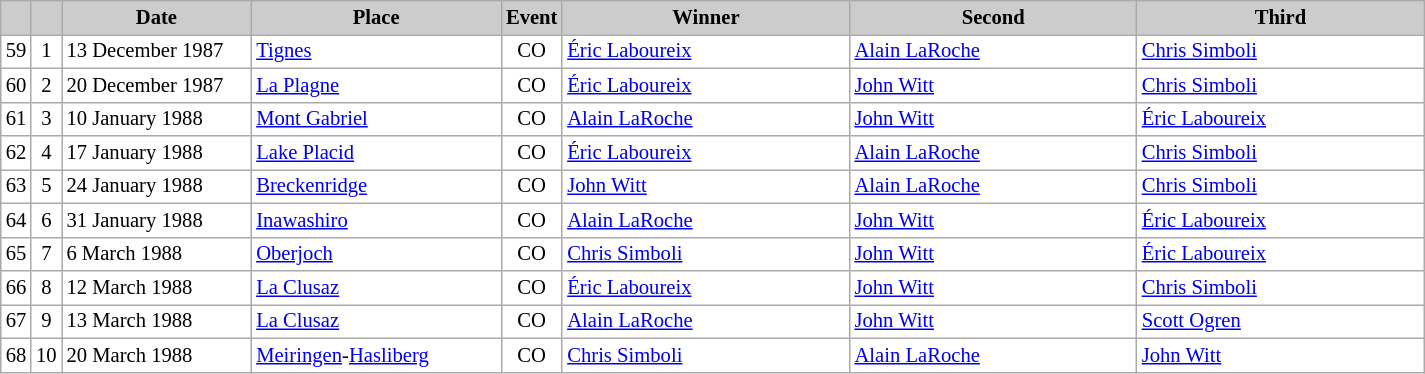<table class="wikitable plainrowheaders" style="background:#fff; font-size:86%; line-height:16px; border:grey solid 1px; border-collapse:collapse;">
<tr style="background:#ccc; text-align:center;">
<th scope="col" style="background:#ccc; width=20 px;"></th>
<th scope="col" style="background:#ccc; width=30 px;"></th>
<th scope="col" style="background:#ccc; width:120px;">Date</th>
<th scope="col" style="background:#ccc; width:160px;">Place</th>
<th scope="col" style="background:#ccc; width:15px;">Event</th>
<th scope="col" style="background:#ccc; width:185px;">Winner</th>
<th scope="col" style="background:#ccc; width:185px;">Second</th>
<th scope="col" style="background:#ccc; width:185px;">Third</th>
</tr>
<tr>
<td align=center>59</td>
<td align=center>1</td>
<td>13 December 1987</td>
<td> <a href='#'>Tignes</a></td>
<td align=center>CO</td>
<td> <a href='#'>Éric Laboureix</a></td>
<td> <a href='#'>Alain LaRoche</a></td>
<td> <a href='#'>Chris Simboli</a></td>
</tr>
<tr>
<td align=center>60</td>
<td align=center>2</td>
<td>20 December 1987</td>
<td> <a href='#'>La Plagne</a></td>
<td align=center>CO</td>
<td> <a href='#'>Éric Laboureix</a></td>
<td> <a href='#'>John Witt</a></td>
<td> <a href='#'>Chris Simboli</a></td>
</tr>
<tr>
<td align=center>61</td>
<td align=center>3</td>
<td>10 January 1988</td>
<td> <a href='#'>Mont Gabriel</a></td>
<td align=center>CO</td>
<td> <a href='#'>Alain LaRoche</a></td>
<td> <a href='#'>John Witt</a></td>
<td> <a href='#'>Éric Laboureix</a></td>
</tr>
<tr>
<td align=center>62</td>
<td align=center>4</td>
<td>17 January 1988</td>
<td> <a href='#'>Lake Placid</a></td>
<td align=center>CO</td>
<td> <a href='#'>Éric Laboureix</a></td>
<td> <a href='#'>Alain LaRoche</a></td>
<td> <a href='#'>Chris Simboli</a></td>
</tr>
<tr>
<td align=center>63</td>
<td align=center>5</td>
<td>24 January 1988</td>
<td> <a href='#'>Breckenridge</a></td>
<td align=center>CO</td>
<td> <a href='#'>John Witt</a></td>
<td> <a href='#'>Alain LaRoche</a></td>
<td> <a href='#'>Chris Simboli</a></td>
</tr>
<tr>
<td align=center>64</td>
<td align=center>6</td>
<td>31 January 1988</td>
<td> <a href='#'>Inawashiro</a></td>
<td align=center>CO</td>
<td> <a href='#'>Alain LaRoche</a></td>
<td> <a href='#'>John Witt</a></td>
<td> <a href='#'>Éric Laboureix</a></td>
</tr>
<tr>
<td align=center>65</td>
<td align=center>7</td>
<td>6 March 1988</td>
<td> <a href='#'>Oberjoch</a></td>
<td align=center>CO</td>
<td> <a href='#'>Chris Simboli</a></td>
<td> <a href='#'>John Witt</a></td>
<td> <a href='#'>Éric Laboureix</a></td>
</tr>
<tr>
<td align=center>66</td>
<td align=center>8</td>
<td>12 March 1988</td>
<td> <a href='#'>La Clusaz</a></td>
<td align=center>CO</td>
<td> <a href='#'>Éric Laboureix</a></td>
<td> <a href='#'>John Witt</a></td>
<td> <a href='#'>Chris Simboli</a></td>
</tr>
<tr>
<td align=center>67</td>
<td align=center>9</td>
<td>13 March 1988</td>
<td> <a href='#'>La Clusaz</a></td>
<td align=center>CO</td>
<td> <a href='#'>Alain LaRoche</a></td>
<td> <a href='#'>John Witt</a></td>
<td> <a href='#'>Scott Ogren</a></td>
</tr>
<tr>
<td align=center>68</td>
<td align=center>10</td>
<td>20 March 1988</td>
<td> <a href='#'>Meiringen</a>-<a href='#'>Hasliberg</a></td>
<td align=center>CO</td>
<td> <a href='#'>Chris Simboli</a></td>
<td> <a href='#'>Alain LaRoche</a></td>
<td> <a href='#'>John Witt</a></td>
</tr>
</table>
